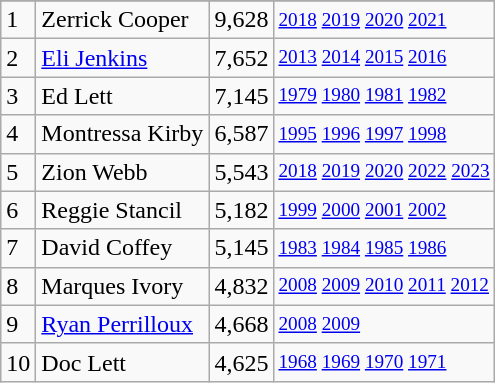<table class="wikitable">
<tr>
</tr>
<tr>
<td>1</td>
<td>Zerrick Cooper</td>
<td>9,628</td>
<td style="font-size:80%;"><a href='#'>2018</a> <a href='#'>2019</a> <a href='#'>2020</a> <a href='#'>2021</a></td>
</tr>
<tr>
<td>2</td>
<td><a href='#'>Eli Jenkins</a></td>
<td>7,652</td>
<td style="font-size:80%;"><a href='#'>2013</a> <a href='#'>2014</a> <a href='#'>2015</a> <a href='#'>2016</a></td>
</tr>
<tr>
<td>3</td>
<td>Ed Lett</td>
<td>7,145</td>
<td style="font-size:80%;"><a href='#'>1979</a> <a href='#'>1980</a> <a href='#'>1981</a> <a href='#'>1982</a></td>
</tr>
<tr>
<td>4</td>
<td>Montressa Kirby</td>
<td>6,587</td>
<td style="font-size:80%;"><a href='#'>1995</a> <a href='#'>1996</a> <a href='#'>1997</a> <a href='#'>1998</a></td>
</tr>
<tr>
<td>5</td>
<td>Zion Webb</td>
<td>5,543</td>
<td style="font-size:80%;"><a href='#'>2018</a> <a href='#'>2019</a> <a href='#'>2020</a> <a href='#'>2022</a> <a href='#'>2023</a></td>
</tr>
<tr>
<td>6</td>
<td>Reggie Stancil</td>
<td>5,182</td>
<td style="font-size:80%;"><a href='#'>1999</a> <a href='#'>2000</a> <a href='#'>2001</a> <a href='#'>2002</a></td>
</tr>
<tr>
<td>7</td>
<td>David Coffey</td>
<td>5,145</td>
<td style="font-size:80%;"><a href='#'>1983</a> <a href='#'>1984</a> <a href='#'>1985</a> <a href='#'>1986</a></td>
</tr>
<tr>
<td>8</td>
<td>Marques Ivory</td>
<td>4,832</td>
<td style="font-size:80%;"><a href='#'>2008</a> <a href='#'>2009</a> <a href='#'>2010</a> <a href='#'>2011</a> <a href='#'>2012</a></td>
</tr>
<tr>
<td>9</td>
<td><a href='#'>Ryan Perrilloux</a></td>
<td>4,668</td>
<td style="font-size:80%;"><a href='#'>2008</a> <a href='#'>2009</a></td>
</tr>
<tr>
<td>10</td>
<td>Doc Lett</td>
<td>4,625</td>
<td style="font-size:80%;"><a href='#'>1968</a> <a href='#'>1969</a> <a href='#'>1970</a> <a href='#'>1971</a></td>
</tr>
</table>
